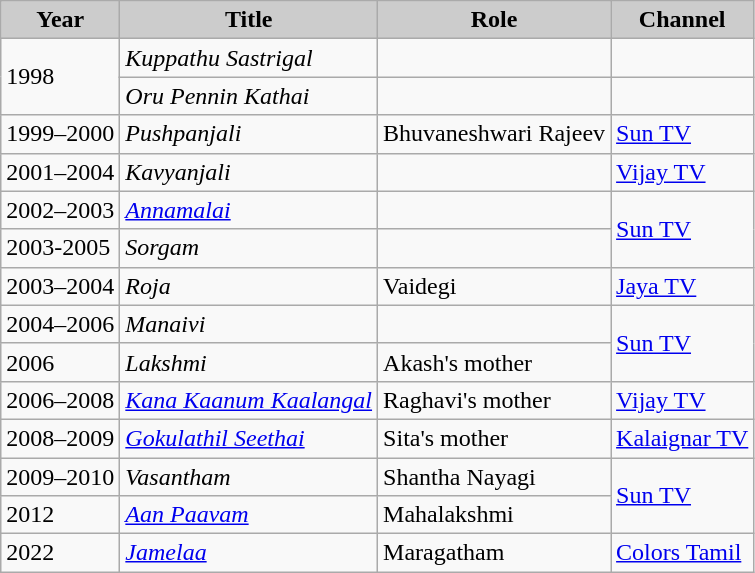<table class="wikitable">
<tr>
<th style="background:#ccc;">Year</th>
<th style="background:#ccc;">Title</th>
<th style="background:#ccc;">Role</th>
<th style="background:#ccc;">Channel</th>
</tr>
<tr>
<td rowspan="2">1998</td>
<td><em>Kuppathu Sastrigal</em></td>
<td></td>
<td></td>
</tr>
<tr>
<td><em>Oru Pennin Kathai</em></td>
<td></td>
<td></td>
</tr>
<tr>
<td>1999–2000</td>
<td><em>Pushpanjali</em></td>
<td>Bhuvaneshwari Rajeev</td>
<td><a href='#'>Sun TV</a></td>
</tr>
<tr>
<td>2001–2004</td>
<td><em>Kavyanjali</em></td>
<td></td>
<td><a href='#'>Vijay TV</a></td>
</tr>
<tr>
<td>2002–2003</td>
<td><em><a href='#'>Annamalai</a></em></td>
<td></td>
<td rowspan=2><a href='#'>Sun TV</a></td>
</tr>
<tr>
<td>2003-2005</td>
<td><em>Sorgam</em></td>
<td></td>
</tr>
<tr>
<td>2003–2004</td>
<td><em>Roja</em></td>
<td>Vaidegi</td>
<td><a href='#'>Jaya TV</a></td>
</tr>
<tr>
<td>2004–2006</td>
<td><em>Manaivi</em></td>
<td></td>
<td rowspan=2><a href='#'>Sun TV</a></td>
</tr>
<tr>
<td>2006</td>
<td><em>Lakshmi</em></td>
<td>Akash's mother</td>
</tr>
<tr>
<td>2006–2008</td>
<td><em><a href='#'>Kana Kaanum Kaalangal</a></em></td>
<td>Raghavi's mother</td>
<td><a href='#'>Vijay TV</a></td>
</tr>
<tr>
<td>2008–2009</td>
<td><em><a href='#'>Gokulathil Seethai</a></em></td>
<td>Sita's mother</td>
<td><a href='#'>Kalaignar TV</a></td>
</tr>
<tr>
<td>2009–2010</td>
<td><em>Vasantham</em></td>
<td>Shantha Nayagi</td>
<td rowspan=2><a href='#'>Sun TV</a></td>
</tr>
<tr>
<td>2012</td>
<td><em><a href='#'>Aan Paavam</a></em></td>
<td>Mahalakshmi</td>
</tr>
<tr>
<td>2022</td>
<td><em><a href='#'>Jamelaa</a></em></td>
<td>Maragatham</td>
<td><a href='#'>Colors Tamil</a></td>
</tr>
</table>
